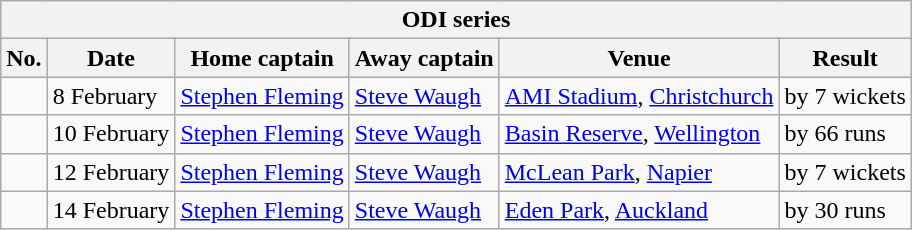<table class="wikitable">
<tr>
<th colspan="9">ODI series</th>
</tr>
<tr>
<th>No.</th>
<th>Date</th>
<th>Home captain</th>
<th>Away captain</th>
<th>Venue</th>
<th>Result</th>
</tr>
<tr>
<td></td>
<td>8 February</td>
<td><a href='#'>Stephen Fleming</a></td>
<td><a href='#'>Steve Waugh</a></td>
<td><a href='#'>AMI Stadium</a>, <a href='#'>Christchurch</a></td>
<td> by 7 wickets</td>
</tr>
<tr>
<td></td>
<td>10 February</td>
<td><a href='#'>Stephen Fleming</a></td>
<td><a href='#'>Steve Waugh</a></td>
<td><a href='#'>Basin Reserve</a>, <a href='#'>Wellington</a></td>
<td> by 66 runs</td>
</tr>
<tr>
<td></td>
<td>12 February</td>
<td><a href='#'>Stephen Fleming</a></td>
<td><a href='#'>Steve Waugh</a></td>
<td><a href='#'>McLean Park</a>, <a href='#'>Napier</a></td>
<td> by 7 wickets</td>
</tr>
<tr>
<td></td>
<td>14 February</td>
<td><a href='#'>Stephen Fleming</a></td>
<td><a href='#'>Steve Waugh</a></td>
<td><a href='#'>Eden Park</a>, <a href='#'>Auckland</a></td>
<td> by 30 runs</td>
</tr>
</table>
